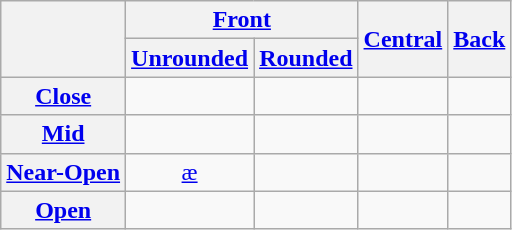<table class="wikitable" style="text-align: center;">
<tr>
<th rowspan="2"></th>
<th colspan="2"><a href='#'>Front</a></th>
<th rowspan="2"><a href='#'>Central</a></th>
<th rowspan="2"><a href='#'>Back</a></th>
</tr>
<tr>
<th><a href='#'>Unrounded</a></th>
<th><a href='#'>Rounded</a></th>
</tr>
<tr>
<th><a href='#'>Close</a></th>
<td></td>
<td></td>
<td></td>
<td></td>
</tr>
<tr>
<th><a href='#'>Mid</a></th>
<td></td>
<td></td>
<td></td>
<td></td>
</tr>
<tr>
<th><a href='#'>Near-Open</a></th>
<td><a href='#'>æ</a></td>
<td></td>
<td></td>
<td></td>
</tr>
<tr>
<th><a href='#'>Open</a></th>
<td></td>
<td></td>
<td></td>
<td></td>
</tr>
</table>
